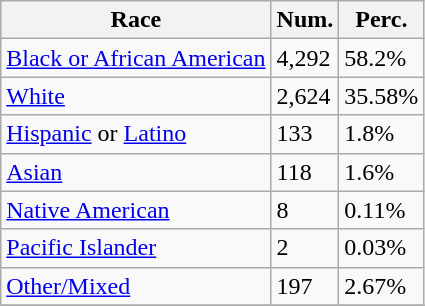<table class="wikitable">
<tr>
<th>Race</th>
<th>Num.</th>
<th>Perc.</th>
</tr>
<tr>
<td><a href='#'>Black or African American</a></td>
<td>4,292</td>
<td>58.2%</td>
</tr>
<tr>
<td><a href='#'>White</a></td>
<td>2,624</td>
<td>35.58%</td>
</tr>
<tr>
<td><a href='#'>Hispanic</a> or <a href='#'>Latino</a></td>
<td>133</td>
<td>1.8%</td>
</tr>
<tr>
<td><a href='#'>Asian</a></td>
<td>118</td>
<td>1.6%</td>
</tr>
<tr>
<td><a href='#'>Native American</a></td>
<td>8</td>
<td>0.11%</td>
</tr>
<tr>
<td><a href='#'>Pacific Islander</a></td>
<td>2</td>
<td>0.03%</td>
</tr>
<tr>
<td><a href='#'>Other/Mixed</a></td>
<td>197</td>
<td>2.67%</td>
</tr>
<tr>
</tr>
</table>
